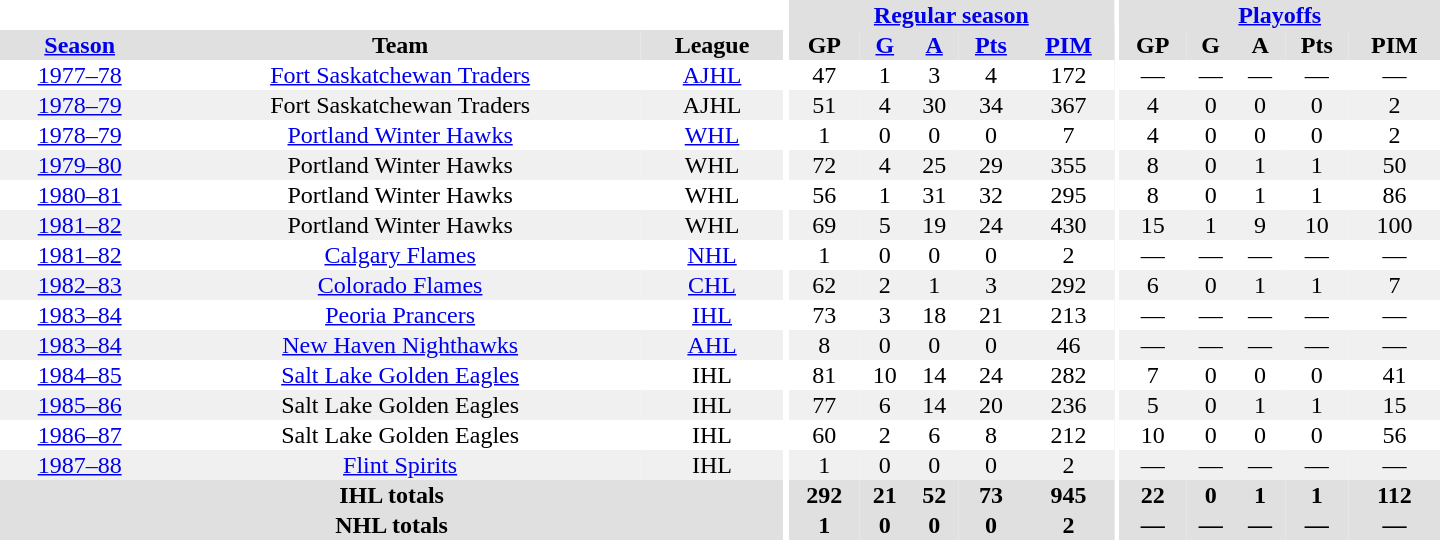<table border="0" cellpadding="1" cellspacing="0" style="text-align:center; width:60em">
<tr bgcolor="#e0e0e0">
<th colspan="3" bgcolor="#ffffff"></th>
<th rowspan="100" bgcolor="#ffffff"></th>
<th colspan="5"><a href='#'>Regular season</a></th>
<th rowspan="100" bgcolor="#ffffff"></th>
<th colspan="5"><a href='#'>Playoffs</a></th>
</tr>
<tr bgcolor="#e0e0e0">
<th><a href='#'>Season</a></th>
<th>Team</th>
<th>League</th>
<th>GP</th>
<th><a href='#'>G</a></th>
<th><a href='#'>A</a></th>
<th><a href='#'>Pts</a></th>
<th><a href='#'>PIM</a></th>
<th>GP</th>
<th>G</th>
<th>A</th>
<th>Pts</th>
<th>PIM</th>
</tr>
<tr>
<td><a href='#'>1977–78</a></td>
<td><a href='#'>Fort Saskatchewan Traders</a></td>
<td><a href='#'>AJHL</a></td>
<td>47</td>
<td>1</td>
<td>3</td>
<td>4</td>
<td>172</td>
<td>—</td>
<td>—</td>
<td>—</td>
<td>—</td>
<td>—</td>
</tr>
<tr bgcolor="#f0f0f0">
<td><a href='#'>1978–79</a></td>
<td>Fort Saskatchewan Traders</td>
<td>AJHL</td>
<td>51</td>
<td>4</td>
<td>30</td>
<td>34</td>
<td>367</td>
<td>4</td>
<td>0</td>
<td>0</td>
<td>0</td>
<td>2</td>
</tr>
<tr>
<td><a href='#'>1978–79</a></td>
<td><a href='#'>Portland Winter Hawks</a></td>
<td><a href='#'>WHL</a></td>
<td>1</td>
<td>0</td>
<td>0</td>
<td>0</td>
<td>7</td>
<td>4</td>
<td>0</td>
<td>0</td>
<td>0</td>
<td>2</td>
</tr>
<tr bgcolor="#f0f0f0">
<td><a href='#'>1979–80</a></td>
<td>Portland Winter Hawks</td>
<td>WHL</td>
<td>72</td>
<td>4</td>
<td>25</td>
<td>29</td>
<td>355</td>
<td>8</td>
<td>0</td>
<td>1</td>
<td>1</td>
<td>50</td>
</tr>
<tr>
<td><a href='#'>1980–81</a></td>
<td>Portland Winter Hawks</td>
<td>WHL</td>
<td>56</td>
<td>1</td>
<td>31</td>
<td>32</td>
<td>295</td>
<td>8</td>
<td>0</td>
<td>1</td>
<td>1</td>
<td>86</td>
</tr>
<tr bgcolor="#f0f0f0">
<td><a href='#'>1981–82</a></td>
<td>Portland Winter Hawks</td>
<td>WHL</td>
<td>69</td>
<td>5</td>
<td>19</td>
<td>24</td>
<td>430</td>
<td>15</td>
<td>1</td>
<td>9</td>
<td>10</td>
<td>100</td>
</tr>
<tr>
<td><a href='#'>1981–82</a></td>
<td><a href='#'>Calgary Flames</a></td>
<td><a href='#'>NHL</a></td>
<td>1</td>
<td>0</td>
<td>0</td>
<td>0</td>
<td>2</td>
<td>—</td>
<td>—</td>
<td>—</td>
<td>—</td>
<td>—</td>
</tr>
<tr bgcolor="#f0f0f0">
<td><a href='#'>1982–83</a></td>
<td><a href='#'>Colorado Flames</a></td>
<td><a href='#'>CHL</a></td>
<td>62</td>
<td>2</td>
<td>1</td>
<td>3</td>
<td>292</td>
<td>6</td>
<td>0</td>
<td>1</td>
<td>1</td>
<td>7</td>
</tr>
<tr>
<td><a href='#'>1983–84</a></td>
<td><a href='#'>Peoria Prancers</a></td>
<td><a href='#'>IHL</a></td>
<td>73</td>
<td>3</td>
<td>18</td>
<td>21</td>
<td>213</td>
<td>—</td>
<td>—</td>
<td>—</td>
<td>—</td>
<td>—</td>
</tr>
<tr bgcolor="#f0f0f0">
<td><a href='#'>1983–84</a></td>
<td><a href='#'>New Haven Nighthawks</a></td>
<td><a href='#'>AHL</a></td>
<td>8</td>
<td>0</td>
<td>0</td>
<td>0</td>
<td>46</td>
<td>—</td>
<td>—</td>
<td>—</td>
<td>—</td>
<td>—</td>
</tr>
<tr>
<td><a href='#'>1984–85</a></td>
<td><a href='#'>Salt Lake Golden Eagles</a></td>
<td>IHL</td>
<td>81</td>
<td>10</td>
<td>14</td>
<td>24</td>
<td>282</td>
<td>7</td>
<td>0</td>
<td>0</td>
<td>0</td>
<td>41</td>
</tr>
<tr bgcolor="#f0f0f0">
<td><a href='#'>1985–86</a></td>
<td>Salt Lake Golden Eagles</td>
<td>IHL</td>
<td>77</td>
<td>6</td>
<td>14</td>
<td>20</td>
<td>236</td>
<td>5</td>
<td>0</td>
<td>1</td>
<td>1</td>
<td>15</td>
</tr>
<tr>
<td><a href='#'>1986–87</a></td>
<td>Salt Lake Golden Eagles</td>
<td>IHL</td>
<td>60</td>
<td>2</td>
<td>6</td>
<td>8</td>
<td>212</td>
<td>10</td>
<td>0</td>
<td>0</td>
<td>0</td>
<td>56</td>
</tr>
<tr bgcolor="#f0f0f0">
<td><a href='#'>1987–88</a></td>
<td><a href='#'>Flint Spirits</a></td>
<td>IHL</td>
<td>1</td>
<td>0</td>
<td>0</td>
<td>0</td>
<td>2</td>
<td>—</td>
<td>—</td>
<td>—</td>
<td>—</td>
<td>—</td>
</tr>
<tr bgcolor="#e0e0e0">
<th colspan="3">IHL totals</th>
<th>292</th>
<th>21</th>
<th>52</th>
<th>73</th>
<th>945</th>
<th>22</th>
<th>0</th>
<th>1</th>
<th>1</th>
<th>112</th>
</tr>
<tr bgcolor="#e0e0e0">
<th colspan="3">NHL totals</th>
<th>1</th>
<th>0</th>
<th>0</th>
<th>0</th>
<th>2</th>
<th>—</th>
<th>—</th>
<th>—</th>
<th>—</th>
<th>—</th>
</tr>
</table>
